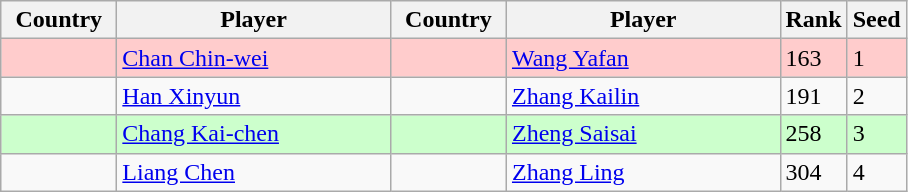<table class="sortable wikitable">
<tr>
<th width="70">Country</th>
<th width="175">Player</th>
<th width="70">Country</th>
<th width="175">Player</th>
<th>Rank</th>
<th>Seed</th>
</tr>
<tr style="background:#fcc;">
<td></td>
<td><a href='#'>Chan Chin-wei</a></td>
<td></td>
<td><a href='#'>Wang Yafan</a></td>
<td>163</td>
<td>1</td>
</tr>
<tr>
<td></td>
<td><a href='#'>Han Xinyun</a></td>
<td></td>
<td><a href='#'>Zhang Kailin</a></td>
<td>191</td>
<td>2</td>
</tr>
<tr style="background:#cfc;">
<td></td>
<td><a href='#'>Chang Kai-chen</a></td>
<td></td>
<td><a href='#'>Zheng Saisai</a></td>
<td>258</td>
<td>3</td>
</tr>
<tr>
<td></td>
<td><a href='#'>Liang Chen</a></td>
<td></td>
<td><a href='#'>Zhang Ling</a></td>
<td>304</td>
<td>4</td>
</tr>
</table>
